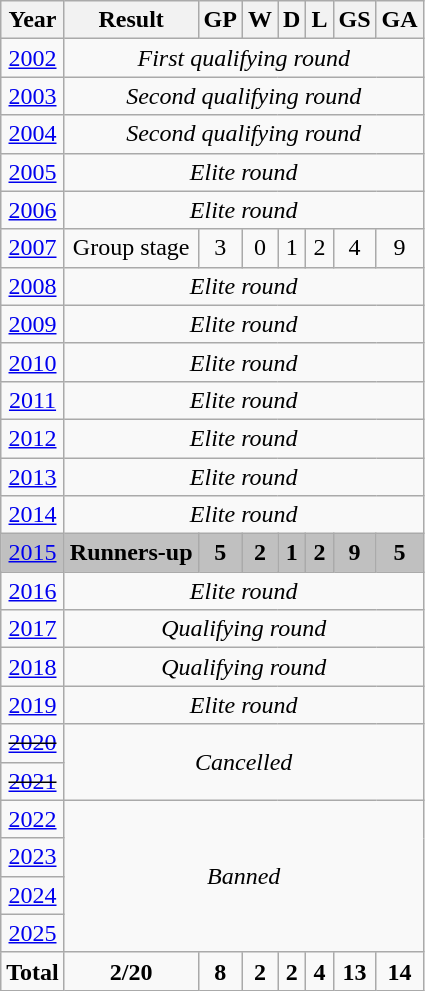<table class="wikitable" style="text-align: center;">
<tr>
<th>Year</th>
<th>Result</th>
<th>GP</th>
<th>W</th>
<th>D</th>
<th>L</th>
<th>GS</th>
<th>GA</th>
</tr>
<tr>
<td> <a href='#'>2002</a></td>
<td rowspan=1 colspan=8><em>First qualifying round</em></td>
</tr>
<tr>
<td> <a href='#'>2003</a></td>
<td rowspan=1 colspan=8><em>Second qualifying round</em></td>
</tr>
<tr>
<td> <a href='#'>2004</a></td>
<td rowspan=1 colspan=8><em>Second qualifying round</em></td>
</tr>
<tr>
<td> <a href='#'>2005</a></td>
<td rowspan=1 colspan=8><em>Elite round</em></td>
</tr>
<tr>
<td> <a href='#'>2006</a></td>
<td rowspan=1 colspan=8><em>Elite round</em></td>
</tr>
<tr>
<td> <a href='#'>2007</a></td>
<td>Group stage</td>
<td>3</td>
<td>0</td>
<td>1</td>
<td>2</td>
<td>4</td>
<td>9</td>
</tr>
<tr>
<td> <a href='#'>2008</a></td>
<td rowspan=1 colspan=8><em>Elite round</em></td>
</tr>
<tr>
<td> <a href='#'>2009</a></td>
<td rowspan=1 colspan=8><em>Elite round</em></td>
</tr>
<tr>
<td> <a href='#'>2010</a></td>
<td rowspan=1 colspan=8><em>Elite round</em></td>
</tr>
<tr>
<td> <a href='#'>2011</a></td>
<td rowspan=1 colspan=8><em>Elite round</em></td>
</tr>
<tr>
<td> <a href='#'>2012</a></td>
<td rowspan=1 colspan=8><em>Elite round</em></td>
</tr>
<tr>
<td> <a href='#'>2013</a></td>
<td rowspan=1 colspan=8><em>Elite round</em></td>
</tr>
<tr>
<td> <a href='#'>2014</a></td>
<td rowspan=1 colspan=8><em>Elite round</em></td>
</tr>
<tr style="background:silver;">
<td> <a href='#'>2015</a></td>
<td><strong>Runners-up</strong></td>
<td><strong>5</strong></td>
<td><strong>2</strong></td>
<td><strong>1</strong></td>
<td><strong>2</strong></td>
<td><strong>9</strong></td>
<td><strong>5</strong></td>
</tr>
<tr>
<td> <a href='#'>2016</a></td>
<td colspan=8><em>Elite round</em></td>
</tr>
<tr>
<td> <a href='#'>2017</a></td>
<td colspan=8><em>Qualifying round</em></td>
</tr>
<tr>
<td> <a href='#'>2018</a></td>
<td colspan=8><em>Qualifying round</em></td>
</tr>
<tr>
<td> <a href='#'>2019</a></td>
<td colspan=8><em>Elite round</em></td>
</tr>
<tr>
<td> <s><a href='#'>2020</a></s></td>
<td rowspan=2 colspan=8><em>Cancelled</em></td>
</tr>
<tr>
<td> <s><a href='#'>2021</a></s></td>
</tr>
<tr>
<td> <a href='#'>2022</a></td>
<td rowspan=4 colspan=8><em>Banned</em></td>
</tr>
<tr>
<td> <a href='#'>2023</a></td>
</tr>
<tr>
<td> <a href='#'>2024</a></td>
</tr>
<tr>
<td> <a href='#'>2025</a></td>
</tr>
<tr>
<td><strong>Total</strong></td>
<td><strong>2/20</strong></td>
<td><strong>8</strong></td>
<td><strong>2</strong></td>
<td><strong>2</strong></td>
<td><strong>4</strong></td>
<td><strong>13</strong></td>
<td><strong>14</strong></td>
</tr>
</table>
